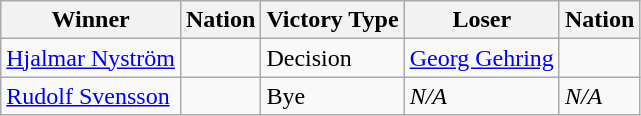<table class="wikitable sortable" style="text-align:left;">
<tr>
<th>Winner</th>
<th>Nation</th>
<th>Victory Type</th>
<th>Loser</th>
<th>Nation</th>
</tr>
<tr>
<td><a href='#'>Hjalmar Nyström</a></td>
<td></td>
<td>Decision</td>
<td><a href='#'>Georg Gehring</a></td>
<td></td>
</tr>
<tr>
<td><a href='#'>Rudolf Svensson</a></td>
<td></td>
<td>Bye</td>
<td><em>N/A</em></td>
<td><em>N/A</em></td>
</tr>
</table>
